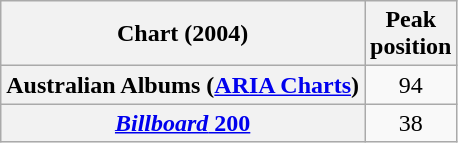<table class="wikitable sortable plainrowheaders" style="text-align:center">
<tr>
<th scope="col">Chart (2004)</th>
<th scope="col">Peak<br>position</th>
</tr>
<tr>
<th scope="row">Australian Albums (<a href='#'>ARIA Charts</a>)</th>
<td>94</td>
</tr>
<tr>
<th scope="row"><a href='#'><em>Billboard</em> 200</a></th>
<td>38</td>
</tr>
</table>
